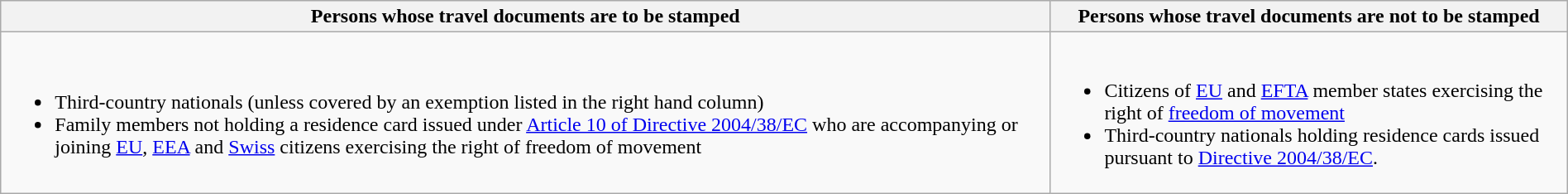<table class="wikitable" style="width:100%;">
<tr>
<th>Persons whose travel documents are to be stamped</th>
<th>Persons whose travel documents are not to be stamped</th>
</tr>
<tr>
<td><br><ul><li>Third-country nationals (unless covered by an exemption listed in the right hand column)</li><li>Family members not holding a residence card issued under <a href='#'>Article 10 of Directive 2004/38/EC</a> who are accompanying or joining <a href='#'>EU</a>, <a href='#'>EEA</a> and <a href='#'>Swiss</a> citizens exercising the right of freedom of movement</li></ul></td>
<td><br><ul><li>Citizens of <a href='#'>EU</a> and <a href='#'>EFTA</a> member states exercising the right of <a href='#'>freedom of movement</a></li><li>Third-country nationals holding residence cards issued pursuant to <a href='#'>Directive 2004/38/EC</a>.</li></ul></td>
</tr>
</table>
